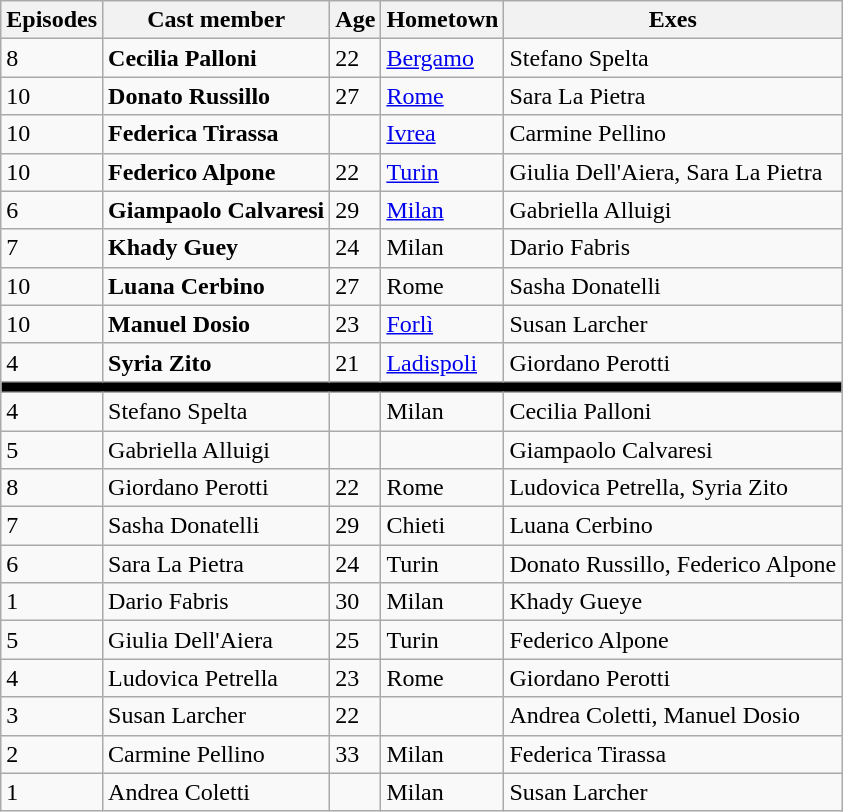<table class="wikitable sortable">
<tr>
<th>Episodes</th>
<th>Cast member</th>
<th>Age</th>
<th>Hometown</th>
<th>Exes</th>
</tr>
<tr>
<td>8</td>
<td><strong>Cecilia Palloni</strong></td>
<td>22</td>
<td><a href='#'>Bergamo</a></td>
<td>Stefano Spelta</td>
</tr>
<tr>
<td>10</td>
<td><strong>Donato Russillo</strong></td>
<td>27</td>
<td><a href='#'>Rome</a></td>
<td>Sara La Pietra</td>
</tr>
<tr>
<td>10</td>
<td><strong>Federica Tirassa</strong></td>
<td></td>
<td><a href='#'>Ivrea</a></td>
<td>Carmine Pellino</td>
</tr>
<tr>
<td>10</td>
<td><strong>Federico Alpone</strong></td>
<td>22</td>
<td><a href='#'>Turin</a></td>
<td>Giulia Dell'Aiera, Sara La Pietra</td>
</tr>
<tr>
<td>6</td>
<td nowrap=""><strong>Giampaolo Calvaresi</strong></td>
<td>29</td>
<td><a href='#'>Milan</a></td>
<td>Gabriella Alluigi</td>
</tr>
<tr>
<td>7</td>
<td><strong>Khady Guey</strong></td>
<td>24</td>
<td>Milan</td>
<td>Dario Fabris</td>
</tr>
<tr>
<td>10</td>
<td><strong>Luana Cerbino</strong></td>
<td>27</td>
<td>Rome</td>
<td>Sasha Donatelli</td>
</tr>
<tr>
<td>10</td>
<td><strong>Manuel Dosio</strong></td>
<td>23</td>
<td><a href='#'>Forlì</a></td>
<td>Susan Larcher</td>
</tr>
<tr>
<td>4</td>
<td><strong>Syria Zito</strong></td>
<td>21</td>
<td><a href='#'>Ladispoli</a></td>
<td>Giordano Perotti</td>
</tr>
<tr>
<th colspan="5" style="background:#000;"></th>
</tr>
<tr>
<td>4</td>
<td>Stefano Spelta</td>
<td></td>
<td>Milan</td>
<td>Cecilia Palloni</td>
</tr>
<tr>
<td>5</td>
<td>Gabriella Alluigi</td>
<td></td>
<td></td>
<td>Giampaolo Calvaresi</td>
</tr>
<tr>
<td>8</td>
<td>Giordano Perotti</td>
<td>22</td>
<td>Rome</td>
<td>Ludovica Petrella, Syria Zito</td>
</tr>
<tr>
<td>7</td>
<td>Sasha Donatelli</td>
<td>29</td>
<td>Chieti</td>
<td>Luana Cerbino</td>
</tr>
<tr>
<td>6</td>
<td>Sara La Pietra</td>
<td>24</td>
<td>Turin</td>
<td nowrap="">Donato Russillo, Federico Alpone</td>
</tr>
<tr>
<td>1</td>
<td>Dario Fabris</td>
<td>30</td>
<td>Milan</td>
<td>Khady Gueye</td>
</tr>
<tr>
<td>5</td>
<td>Giulia Dell'Aiera</td>
<td>25</td>
<td>Turin</td>
<td>Federico Alpone</td>
</tr>
<tr>
<td>4</td>
<td>Ludovica Petrella</td>
<td>23</td>
<td>Rome</td>
<td>Giordano Perotti</td>
</tr>
<tr>
<td>3</td>
<td>Susan Larcher</td>
<td>22</td>
<td></td>
<td>Andrea Coletti, Manuel Dosio</td>
</tr>
<tr>
<td>2</td>
<td>Carmine Pellino</td>
<td>33</td>
<td>Milan</td>
<td>Federica Tirassa</td>
</tr>
<tr>
<td>1</td>
<td>Andrea Coletti</td>
<td></td>
<td>Milan</td>
<td>Susan Larcher</td>
</tr>
</table>
